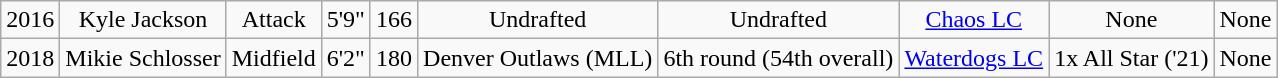<table class="wikitable">
<tr align="center">
<td>2016</td>
<td>Kyle Jackson</td>
<td>Attack</td>
<td>5'9"</td>
<td>166</td>
<td>Undrafted</td>
<td>Undrafted</td>
<td><a href='#'>Chaos LC</a></td>
<td>None</td>
<td>None</td>
</tr>
<tr align="center">
<td>2018</td>
<td>Mikie Schlosser</td>
<td>Midfield</td>
<td>6'2"</td>
<td>180</td>
<td>Denver Outlaws (MLL)</td>
<td>6th round (54th overall)</td>
<td><a href='#'>Waterdogs LC</a></td>
<td>1x All Star ('21)</td>
<td>None</td>
</tr>
</table>
